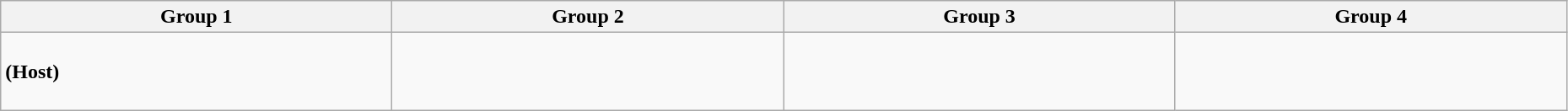<table class="wikitable" width=98%>
<tr>
<th width="15%">Group 1</th>
<th width="15%">Group 2</th>
<th width="15%">Group 3</th>
<th width="15%">Group 4</th>
</tr>
<tr>
<td><br> <strong>(Host)</strong><br><br></td>
<td><br><br></td>
<td><br><br><br></td>
<td><br><br><br></td>
</tr>
</table>
